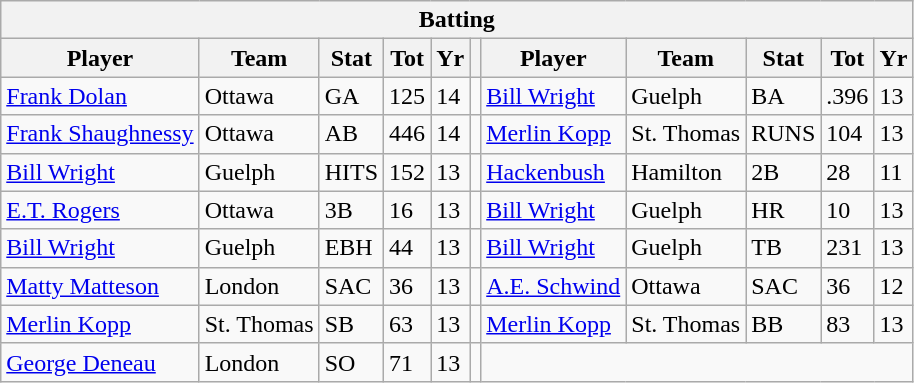<table class="wikitable">
<tr>
<th Colspan=11>Batting</th>
</tr>
<tr>
<th>Player</th>
<th>Team</th>
<th>Stat</th>
<th>Tot</th>
<th>Yr</th>
<th></th>
<th>Player</th>
<th>Team</th>
<th>Stat</th>
<th>Tot</th>
<th>Yr</th>
</tr>
<tr>
<td><a href='#'>Frank Dolan</a></td>
<td>Ottawa</td>
<td>GA</td>
<td>125</td>
<td>14</td>
<td></td>
<td><a href='#'>Bill Wright</a></td>
<td>Guelph</td>
<td>BA</td>
<td>.396</td>
<td>13</td>
</tr>
<tr>
<td><a href='#'>Frank Shaughnessy</a></td>
<td>Ottawa</td>
<td>AB</td>
<td>446</td>
<td>14</td>
<td></td>
<td><a href='#'>Merlin Kopp</a></td>
<td>St. Thomas</td>
<td>RUNS</td>
<td>104</td>
<td>13</td>
</tr>
<tr>
<td><a href='#'>Bill Wright</a></td>
<td>Guelph</td>
<td>HITS</td>
<td>152</td>
<td>13</td>
<td></td>
<td><a href='#'>Hackenbush</a></td>
<td>Hamilton</td>
<td>2B</td>
<td>28</td>
<td>11</td>
</tr>
<tr>
<td><a href='#'>E.T. Rogers</a></td>
<td>Ottawa</td>
<td>3B</td>
<td>16</td>
<td>13</td>
<td></td>
<td><a href='#'>Bill Wright</a></td>
<td>Guelph</td>
<td>HR</td>
<td>10</td>
<td>13</td>
</tr>
<tr>
<td><a href='#'>Bill Wright</a></td>
<td>Guelph</td>
<td>EBH</td>
<td>44</td>
<td>13</td>
<td></td>
<td><a href='#'>Bill Wright</a></td>
<td>Guelph</td>
<td>TB</td>
<td>231</td>
<td>13</td>
</tr>
<tr>
<td><a href='#'>Matty Matteson</a></td>
<td>London</td>
<td>SAC</td>
<td>36</td>
<td>13</td>
<td></td>
<td><a href='#'>A.E. Schwind</a></td>
<td>Ottawa</td>
<td>SAC</td>
<td>36</td>
<td>12</td>
</tr>
<tr>
<td><a href='#'>Merlin Kopp</a></td>
<td>St. Thomas</td>
<td>SB</td>
<td>63</td>
<td>13</td>
<td></td>
<td><a href='#'>Merlin Kopp</a></td>
<td>St. Thomas</td>
<td>BB</td>
<td>83</td>
<td>13</td>
</tr>
<tr>
<td><a href='#'>George Deneau</a></td>
<td>London</td>
<td>SO</td>
<td>71</td>
<td>13</td>
<td></td>
</tr>
</table>
